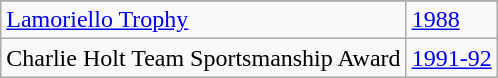<table class="wikitable">
<tr>
</tr>
<tr>
<td><a href='#'>Lamoriello Trophy</a></td>
<td><a href='#'>1988</a></td>
</tr>
<tr>
<td>Charlie Holt Team Sportsmanship Award</td>
<td><a href='#'>1991-92</a></td>
</tr>
</table>
